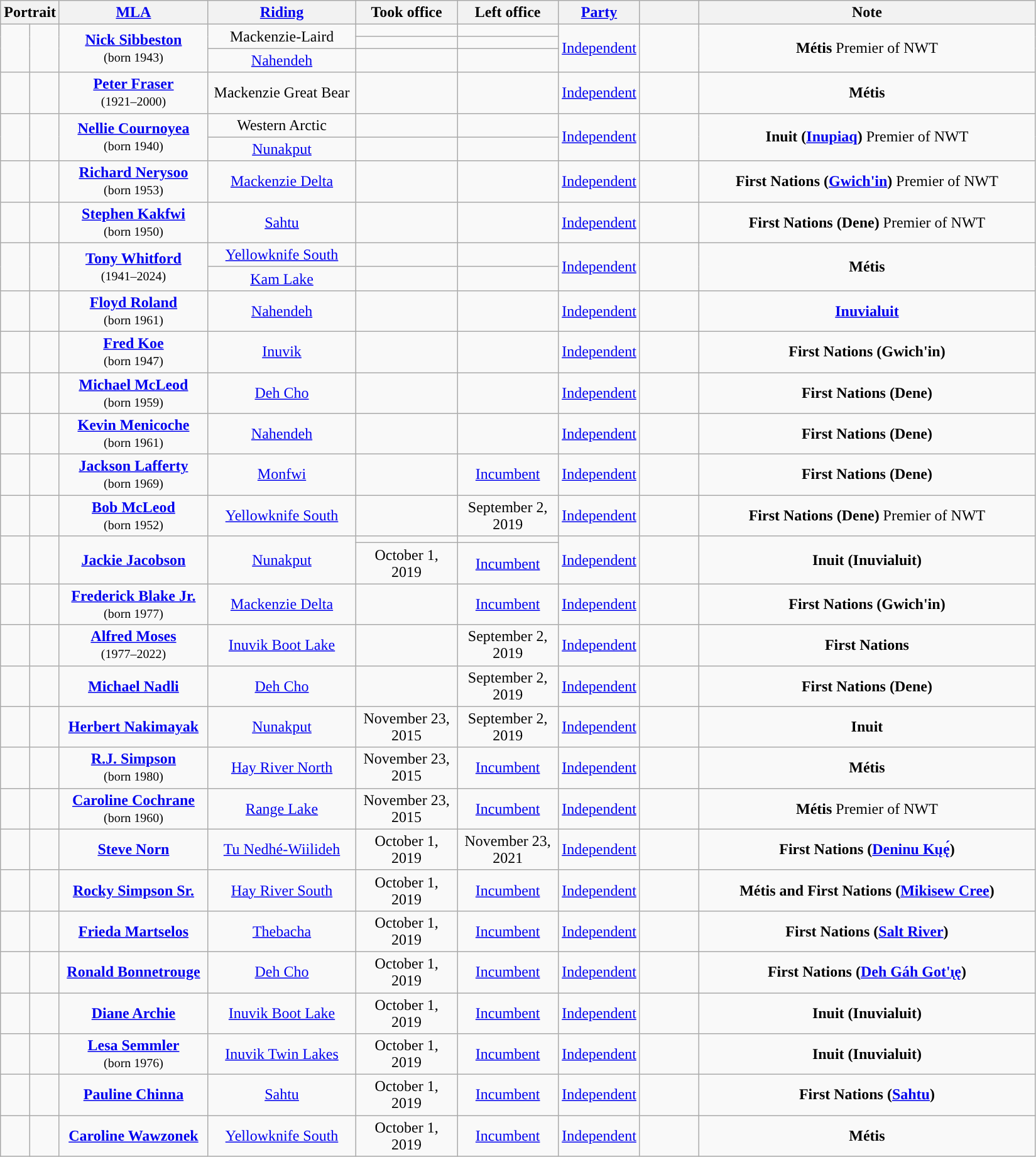<table class="wikitable sortable plainrowheaders" style="text-align: center;">
<tr>
<th colspan="2" class=unsortable>Portrait</th>
<th class="unsortable" style="width:150px;"><a href='#'>MLA</a></th>
<th scope="col" style="width:150px;"><a href='#'>Riding</a></th>
<th scope="col" style="width:100px;">Took office</th>
<th scope="col" style="width:100px;">Left office</th>
<th scope="col" style="width:70px;"><a href='#'>Party</a></th>
<th scope="col" class="unsortable" style="width:55px;"></th>
<th scope="col" class="unsortable" style="width:350px;">Note</th>
</tr>
<tr>
<td rowspan="3" style="background:"></td>
<td rowspan="3"></td>
<td rowspan="3"><strong><a href='#'>Nick Sibbeston</a></strong><br><small>(born 1943)</small></td>
<td rowspan="2">Mackenzie-Laird</td>
<td></td>
<td></td>
<td rowspan="3"><a href='#'>Independent</a></td>
<td rowspan="3"></td>
<td rowspan="3"><strong>Métis</strong> Premier of NWT</td>
</tr>
<tr>
<td></td>
<td></td>
</tr>
<tr>
<td><a href='#'>Nahendeh</a></td>
<td></td>
<td></td>
</tr>
<tr>
<td rowspan="1" style="background:"></td>
<td></td>
<td><strong><a href='#'>Peter Fraser</a></strong><br><small>(1921–2000)</small></td>
<td>Mackenzie Great Bear</td>
<td></td>
<td></td>
<td><a href='#'>Independent</a></td>
<td></td>
<td><strong>Métis</strong></td>
</tr>
<tr>
<td rowspan="2" style="background:"></td>
<td rowspan="2"></td>
<td rowspan="2"><strong><a href='#'>Nellie Cournoyea</a></strong><br><small>(born 1940)</small></td>
<td>Western Arctic</td>
<td></td>
<td></td>
<td rowspan="2"><a href='#'>Independent</a></td>
<td rowspan="2"></td>
<td rowspan="2"><strong>Inuit (<a href='#'>Inupiaq</a>)</strong> Premier of NWT</td>
</tr>
<tr>
<td><a href='#'>Nunakput</a></td>
<td></td>
<td></td>
</tr>
<tr>
<td rowspan="1" style="background:"></td>
<td></td>
<td><strong><a href='#'>Richard Nerysoo</a></strong><br><small>(born 1953)</small></td>
<td><a href='#'>Mackenzie Delta</a></td>
<td></td>
<td></td>
<td><a href='#'>Independent</a></td>
<td></td>
<td><strong>First Nations (<a href='#'>Gwich'in</a>)</strong> Premier of NWT</td>
</tr>
<tr>
<td rowspan="1" style="background:"></td>
<td></td>
<td><strong><a href='#'>Stephen Kakfwi</a></strong><br><small>(born 1950)</small></td>
<td><a href='#'>Sahtu</a></td>
<td></td>
<td></td>
<td><a href='#'>Independent</a></td>
<td></td>
<td><strong>First Nations (Dene)</strong> Premier of NWT</td>
</tr>
<tr>
<td rowspan="2" style="background:"></td>
<td rowspan="2"></td>
<td rowspan="2"><strong><a href='#'>Tony Whitford</a></strong><br><small>(1941–2024)</small></td>
<td><a href='#'>Yellowknife South</a></td>
<td></td>
<td></td>
<td rowspan="2"><a href='#'>Independent</a></td>
<td rowspan="2"></td>
<td rowspan="2"><strong>Métis</strong></td>
</tr>
<tr>
<td><a href='#'>Kam Lake</a></td>
<td></td>
<td></td>
</tr>
<tr>
<td rowspan="1" style="background:"></td>
<td></td>
<td><strong><a href='#'>Floyd Roland</a></strong><br><small>(born 1961)</small></td>
<td><a href='#'>Nahendeh</a></td>
<td></td>
<td></td>
<td><a href='#'>Independent</a></td>
<td></td>
<td><strong><a href='#'>Inuvialuit</a></strong></td>
</tr>
<tr>
<td rowspan="1" style="background:"></td>
<td></td>
<td><strong><a href='#'>Fred Koe</a></strong><br><small>(born 1947)</small></td>
<td><a href='#'>Inuvik</a></td>
<td></td>
<td></td>
<td><a href='#'>Independent</a></td>
<td></td>
<td><strong>First Nations (Gwich'in)</strong></td>
</tr>
<tr>
<td rowspan="1" style="background:"></td>
<td></td>
<td><strong><a href='#'>Michael McLeod</a></strong><br><small>(born 1959)</small></td>
<td><a href='#'>Deh Cho</a></td>
<td></td>
<td></td>
<td><a href='#'>Independent</a></td>
<td></td>
<td><strong>First Nations (Dene)</strong></td>
</tr>
<tr>
<td rowspan="1" style="background:"></td>
<td></td>
<td><strong><a href='#'>Kevin Menicoche</a></strong><br><small>(born 1961)</small></td>
<td><a href='#'>Nahendeh</a></td>
<td></td>
<td></td>
<td><a href='#'>Independent</a></td>
<td></td>
<td><strong>First Nations (Dene)</strong></td>
</tr>
<tr>
<td rowspan="1" style="background:"></td>
<td></td>
<td><strong><a href='#'>Jackson Lafferty</a></strong><br><small>(born 1969)</small></td>
<td><a href='#'>Monfwi</a></td>
<td></td>
<td><a href='#'>Incumbent</a></td>
<td><a href='#'>Independent</a></td>
<td></td>
<td><strong>First Nations (Dene)</strong></td>
</tr>
<tr>
<td rowspan="1" style="background:"></td>
<td></td>
<td><strong><a href='#'>Bob McLeod</a></strong><br><small>(born 1952)</small></td>
<td><a href='#'>Yellowknife South</a></td>
<td></td>
<td>September 2, 2019</td>
<td><a href='#'>Independent</a></td>
<td></td>
<td><strong>First Nations (Dene)</strong> Premier of NWT</td>
</tr>
<tr>
<td rowspan="2" style="background:"></td>
<td rowspan="2"></td>
<td rowspan="2"><strong><a href='#'>Jackie Jacobson</a></strong></td>
<td rowspan="2"><a href='#'>Nunakput</a></td>
<td></td>
<td></td>
<td rowspan="2"><a href='#'>Independent</a></td>
<td rowspan="2"></td>
<td rowspan="2"><strong>Inuit (Inuvialuit)</strong></td>
</tr>
<tr>
<td>October 1, 2019</td>
<td><a href='#'>Incumbent</a></td>
</tr>
<tr>
<td rowspan="1" style="background:"></td>
<td></td>
<td><strong><a href='#'>Frederick Blake Jr.</a></strong><br><small>(born 1977)</small></td>
<td><a href='#'>Mackenzie Delta</a></td>
<td></td>
<td><a href='#'>Incumbent</a></td>
<td><a href='#'>Independent</a></td>
<td></td>
<td><strong>First Nations (Gwich'in)</strong></td>
</tr>
<tr>
<td rowspan="1" style="background:"></td>
<td></td>
<td><strong><a href='#'>Alfred Moses</a></strong><br><small>(1977–2022)</small></td>
<td><a href='#'>Inuvik Boot Lake</a></td>
<td></td>
<td>September 2, 2019</td>
<td><a href='#'>Independent</a></td>
<td></td>
<td><strong>First Nations</strong></td>
</tr>
<tr>
<td rowspan="1" style="background:"></td>
<td></td>
<td><strong><a href='#'>Michael Nadli</a></strong></td>
<td><a href='#'>Deh Cho</a></td>
<td></td>
<td>September 2, 2019</td>
<td><a href='#'>Independent</a></td>
<td></td>
<td><strong>First Nations (Dene)</strong></td>
</tr>
<tr>
<td rowspan="1" style="background:"></td>
<td></td>
<td><strong><a href='#'>Herbert Nakimayak</a></strong></td>
<td><a href='#'>Nunakput</a></td>
<td>November 23, 2015</td>
<td>September 2, 2019</td>
<td><a href='#'>Independent</a></td>
<td></td>
<td><strong>Inuit</strong></td>
</tr>
<tr>
<td rowspan="1" style="background:"></td>
<td></td>
<td><strong><a href='#'>R.J. Simpson</a></strong><br><small>(born 1980)</small></td>
<td><a href='#'>Hay River North</a></td>
<td>November 23, 2015</td>
<td><a href='#'>Incumbent</a></td>
<td><a href='#'>Independent</a></td>
<td></td>
<td><strong>Métis</strong></td>
</tr>
<tr>
<td rowspan="1" style="background:"></td>
<td></td>
<td><strong><a href='#'>Caroline Cochrane</a></strong><br><small>(born 1960)</small></td>
<td><a href='#'>Range Lake</a></td>
<td>November 23, 2015</td>
<td><a href='#'>Incumbent</a></td>
<td><a href='#'>Independent</a></td>
<td></td>
<td><strong>Métis</strong> Premier of NWT</td>
</tr>
<tr>
<td rowspan="1" style="background:"></td>
<td></td>
<td><strong><a href='#'>Steve Norn</a></strong></td>
<td><a href='#'>Tu Nedhé-Wiilideh</a></td>
<td>October 1, 2019</td>
<td>November 23, 2021</td>
<td><a href='#'>Independent</a></td>
<td></td>
<td><strong>First Nations (<a href='#'>Deninu Kųę́</a>)</strong></td>
</tr>
<tr>
<td rowspan="1" style="background:"></td>
<td></td>
<td><strong><a href='#'>Rocky Simpson Sr.</a></strong></td>
<td><a href='#'>Hay River South</a></td>
<td>October 1, 2019</td>
<td><a href='#'>Incumbent</a></td>
<td><a href='#'>Independent</a></td>
<td></td>
<td><strong>Métis and First Nations (<a href='#'>Mikisew Cree</a>)</strong></td>
</tr>
<tr>
<td rowspan="1" style="background:"></td>
<td></td>
<td><strong><a href='#'>Frieda Martselos</a></strong></td>
<td><a href='#'>Thebacha</a></td>
<td>October 1, 2019</td>
<td><a href='#'>Incumbent</a></td>
<td><a href='#'>Independent</a></td>
<td></td>
<td><strong>First Nations (<a href='#'>Salt River</a>)</strong></td>
</tr>
<tr>
<td rowspan="1" style="background:"></td>
<td></td>
<td><strong><a href='#'>Ronald Bonnetrouge</a></strong></td>
<td><a href='#'>Deh Cho</a></td>
<td>October 1, 2019</td>
<td><a href='#'>Incumbent</a></td>
<td><a href='#'>Independent</a></td>
<td></td>
<td><strong>First Nations (<a href='#'>Deh Gáh Got'ı̨ę</a>)</strong></td>
</tr>
<tr>
<td rowspan="1" style="background:"></td>
<td></td>
<td><strong><a href='#'>Diane Archie</a></strong></td>
<td><a href='#'>Inuvik Boot Lake</a></td>
<td>October 1, 2019</td>
<td><a href='#'>Incumbent</a></td>
<td><a href='#'>Independent</a></td>
<td></td>
<td><strong>Inuit (Inuvialuit)</strong></td>
</tr>
<tr>
<td rowspan="1" style="background:"></td>
<td></td>
<td><strong><a href='#'>Lesa Semmler</a></strong><br><small>(born 1976)</small></td>
<td><a href='#'>Inuvik Twin Lakes</a></td>
<td>October 1, 2019</td>
<td><a href='#'>Incumbent</a></td>
<td><a href='#'>Independent</a></td>
<td></td>
<td><strong>Inuit (Inuvialuit)</strong></td>
</tr>
<tr>
<td rowspan="1" style="background:"></td>
<td></td>
<td><a href='#'><strong>Pauline Chinna</strong></a></td>
<td><a href='#'>Sahtu</a></td>
<td>October 1, 2019</td>
<td><a href='#'>Incumbent</a></td>
<td><a href='#'>Independent</a></td>
<td></td>
<td><strong>First Nations (<a href='#'>Sahtu</a>)</strong></td>
</tr>
<tr>
<td rowspan="1" style="background:"></td>
<td></td>
<td><strong><a href='#'>Caroline Wawzonek</a></strong></td>
<td><a href='#'>Yellowknife South</a></td>
<td>October 1, 2019</td>
<td><a href='#'>Incumbent</a></td>
<td><a href='#'>Independent</a></td>
<td></td>
<td><strong>Métis</strong></td>
</tr>
</table>
